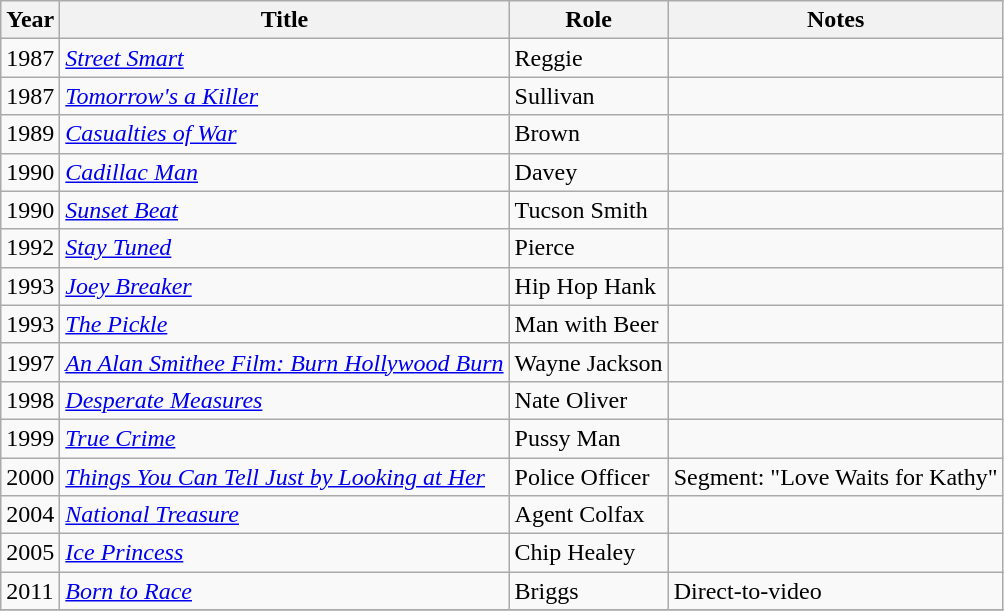<table class="wikitable sortable">
<tr>
<th>Year</th>
<th>Title</th>
<th>Role</th>
<th class="unsortable">Notes</th>
</tr>
<tr>
<td>1987</td>
<td><em><a href='#'>Street Smart</a></em></td>
<td>Reggie</td>
<td></td>
</tr>
<tr>
<td>1987</td>
<td><em><a href='#'>Tomorrow's a Killer</a></em></td>
<td>Sullivan</td>
<td></td>
</tr>
<tr>
<td>1989</td>
<td><em><a href='#'>Casualties of War</a></em></td>
<td>Brown</td>
<td></td>
</tr>
<tr>
<td>1990</td>
<td><em><a href='#'>Cadillac Man</a></em></td>
<td>Davey</td>
<td></td>
</tr>
<tr>
<td>1990</td>
<td><em><a href='#'>Sunset Beat</a></em></td>
<td>Tucson Smith</td>
<td></td>
</tr>
<tr>
<td>1992</td>
<td><em><a href='#'>Stay Tuned</a></em></td>
<td>Pierce</td>
<td></td>
</tr>
<tr>
<td>1993</td>
<td><em><a href='#'>Joey Breaker</a></em></td>
<td>Hip Hop Hank</td>
<td></td>
</tr>
<tr>
<td>1993</td>
<td><em><a href='#'>The Pickle</a></em></td>
<td>Man with Beer</td>
<td></td>
</tr>
<tr>
<td>1997</td>
<td><em><a href='#'>An Alan Smithee Film: Burn Hollywood Burn</a></em></td>
<td>Wayne Jackson</td>
<td></td>
</tr>
<tr>
<td>1998</td>
<td><em><a href='#'>Desperate Measures</a></em></td>
<td>Nate Oliver</td>
<td></td>
</tr>
<tr>
<td>1999</td>
<td><em><a href='#'>True Crime</a></em></td>
<td>Pussy Man</td>
<td></td>
</tr>
<tr>
<td>2000</td>
<td><em><a href='#'>Things You Can Tell Just by Looking at Her</a></em></td>
<td>Police Officer</td>
<td>Segment: "Love Waits for Kathy"</td>
</tr>
<tr>
<td>2004</td>
<td><em><a href='#'>National Treasure</a></em></td>
<td>Agent Colfax</td>
<td></td>
</tr>
<tr>
<td>2005</td>
<td><em><a href='#'>Ice Princess</a></em></td>
<td>Chip Healey</td>
<td></td>
</tr>
<tr>
<td>2011</td>
<td><em><a href='#'>Born to Race</a></em></td>
<td>Briggs</td>
<td>Direct-to-video</td>
</tr>
<tr>
</tr>
</table>
